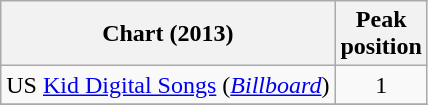<table class="wikitable sortable">
<tr>
<th scope="col">Chart (2013)</th>
<th scope="col">Peak<br>position</th>
</tr>
<tr>
<td>US <a href='#'>Kid Digital Songs</a> (<em><a href='#'>Billboard</a></em>)</td>
<td style="text-align:center;">1</td>
</tr>
<tr>
</tr>
</table>
